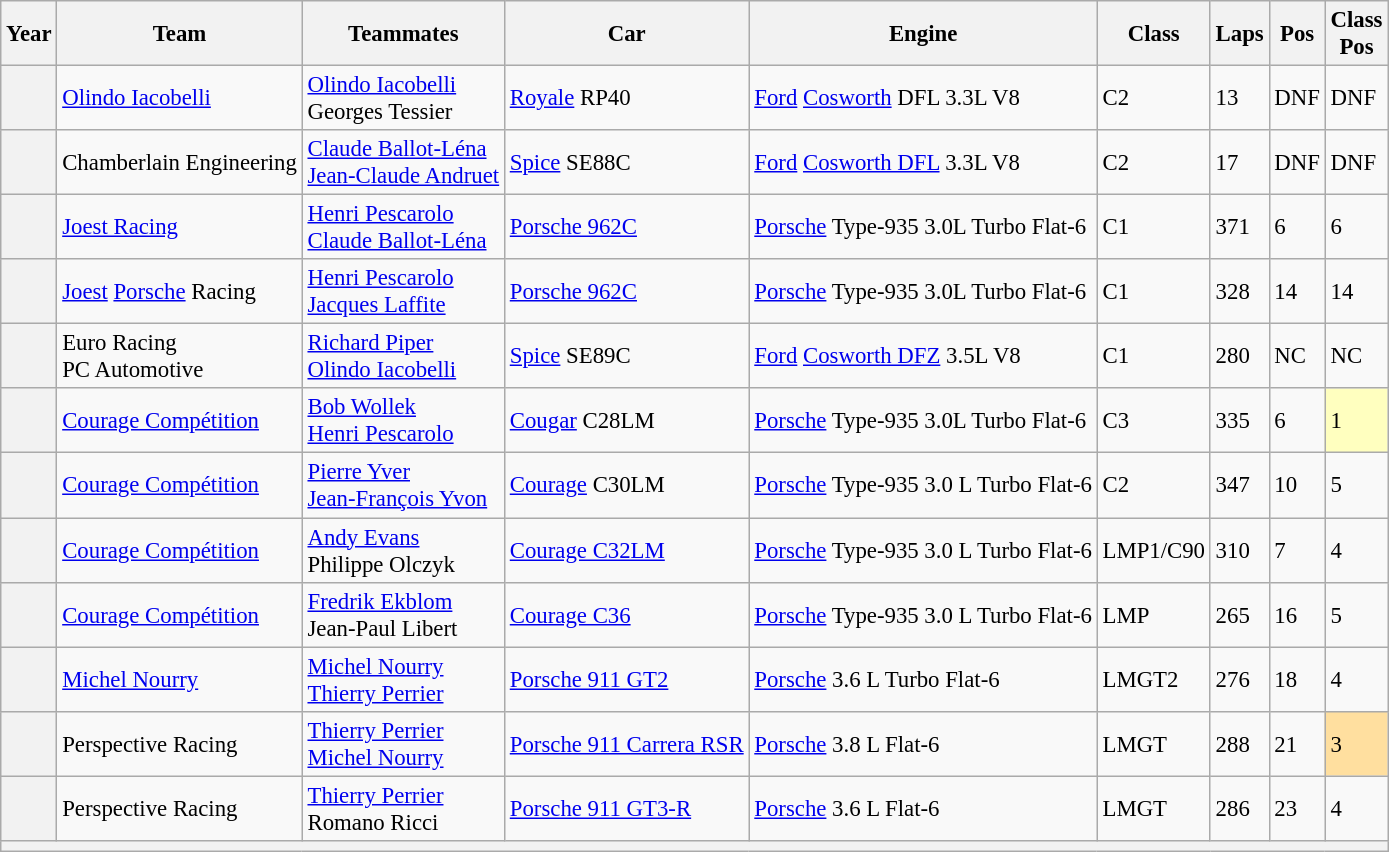<table class="wikitable" style="font-size: 95%;">
<tr>
<th>Year</th>
<th>Team</th>
<th>Teammates</th>
<th>Car</th>
<th>Engine</th>
<th>Class</th>
<th>Laps</th>
<th>Pos</th>
<th>Class<br>Pos</th>
</tr>
<tr>
<th></th>
<td> <a href='#'>Olindo Iacobelli</a></td>
<td> <a href='#'>Olindo Iacobelli</a><br> Georges Tessier</td>
<td><a href='#'>Royale</a> RP40</td>
<td><a href='#'>Ford</a> <a href='#'>Cosworth</a> DFL 3.3L V8</td>
<td>C2</td>
<td>13</td>
<td>DNF</td>
<td>DNF</td>
</tr>
<tr>
<th></th>
<td> Chamberlain Engineering</td>
<td> <a href='#'>Claude Ballot-Léna</a><br> <a href='#'>Jean-Claude Andruet</a></td>
<td><a href='#'>Spice</a> SE88C</td>
<td><a href='#'>Ford</a> <a href='#'>Cosworth DFL</a> 3.3L V8</td>
<td>C2</td>
<td>17</td>
<td>DNF</td>
<td>DNF</td>
</tr>
<tr>
<th></th>
<td> <a href='#'>Joest Racing</a></td>
<td> <a href='#'>Henri Pescarolo</a><br> <a href='#'>Claude Ballot-Léna</a></td>
<td><a href='#'>Porsche 962C</a></td>
<td><a href='#'>Porsche</a> Type-935 3.0L Turbo Flat-6</td>
<td>C1</td>
<td>371</td>
<td>6</td>
<td>6</td>
</tr>
<tr>
<th></th>
<td> <a href='#'>Joest</a> <a href='#'>Porsche</a> Racing</td>
<td> <a href='#'>Henri Pescarolo</a><br> <a href='#'>Jacques Laffite</a></td>
<td><a href='#'>Porsche 962C</a></td>
<td><a href='#'>Porsche</a> Type-935 3.0L Turbo Flat-6</td>
<td>C1</td>
<td>328</td>
<td>14</td>
<td>14</td>
</tr>
<tr>
<th></th>
<td> Euro Racing<br> PC Automotive</td>
<td> <a href='#'>Richard Piper</a><br> <a href='#'>Olindo Iacobelli</a></td>
<td><a href='#'>Spice</a> SE89C</td>
<td><a href='#'>Ford</a> <a href='#'>Cosworth DFZ</a> 3.5L V8</td>
<td>C1</td>
<td>280</td>
<td>NC</td>
<td>NC</td>
</tr>
<tr>
<th></th>
<td> <a href='#'>Courage Compétition</a></td>
<td> <a href='#'>Bob Wollek</a><br> <a href='#'>Henri Pescarolo</a></td>
<td><a href='#'>Cougar</a> C28LM</td>
<td><a href='#'>Porsche</a> Type-935 3.0L Turbo Flat-6</td>
<td>C3</td>
<td>335</td>
<td>6</td>
<td style="background-color:#ffffbf">1</td>
</tr>
<tr>
<th></th>
<td> <a href='#'>Courage Compétition</a></td>
<td> <a href='#'>Pierre Yver</a><br> <a href='#'>Jean-François Yvon</a></td>
<td><a href='#'>Courage</a> C30LM</td>
<td><a href='#'>Porsche</a> Type-935 3.0 L Turbo Flat-6</td>
<td>C2</td>
<td>347</td>
<td>10</td>
<td>5</td>
</tr>
<tr>
<th></th>
<td> <a href='#'>Courage Compétition</a></td>
<td> <a href='#'>Andy Evans</a><br> Philippe Olczyk</td>
<td><a href='#'>Courage C32LM</a></td>
<td><a href='#'>Porsche</a> Type-935 3.0 L Turbo Flat-6</td>
<td>LMP1/C90</td>
<td>310</td>
<td>7</td>
<td>4</td>
</tr>
<tr>
<th></th>
<td> <a href='#'>Courage Compétition</a></td>
<td> <a href='#'>Fredrik Ekblom</a><br>  Jean-Paul Libert</td>
<td><a href='#'>Courage C36</a></td>
<td><a href='#'>Porsche</a> Type-935 3.0 L Turbo Flat-6</td>
<td>LMP</td>
<td>265</td>
<td>16</td>
<td>5</td>
</tr>
<tr>
<th></th>
<td> <a href='#'>Michel Nourry</a></td>
<td> <a href='#'>Michel Nourry</a><br> <a href='#'>Thierry Perrier</a></td>
<td><a href='#'>Porsche 911 GT2</a></td>
<td><a href='#'>Porsche</a> 3.6 L Turbo Flat-6</td>
<td>LMGT2</td>
<td>276</td>
<td>18</td>
<td>4</td>
</tr>
<tr>
<th></th>
<td> Perspective Racing</td>
<td> <a href='#'>Thierry Perrier</a><br> <a href='#'>Michel Nourry</a></td>
<td><a href='#'>Porsche 911 Carrera RSR</a></td>
<td><a href='#'>Porsche</a> 3.8 L Flat-6</td>
<td>LMGT</td>
<td>288</td>
<td>21</td>
<td style="background-color:#ffdf9f">3</td>
</tr>
<tr>
<th></th>
<td> Perspective Racing</td>
<td> <a href='#'>Thierry Perrier</a><br> Romano Ricci</td>
<td><a href='#'>Porsche 911 GT3-R</a></td>
<td><a href='#'>Porsche</a> 3.6 L Flat-6</td>
<td>LMGT</td>
<td>286</td>
<td>23</td>
<td>4</td>
</tr>
<tr>
<th colspan="9"></th>
</tr>
</table>
